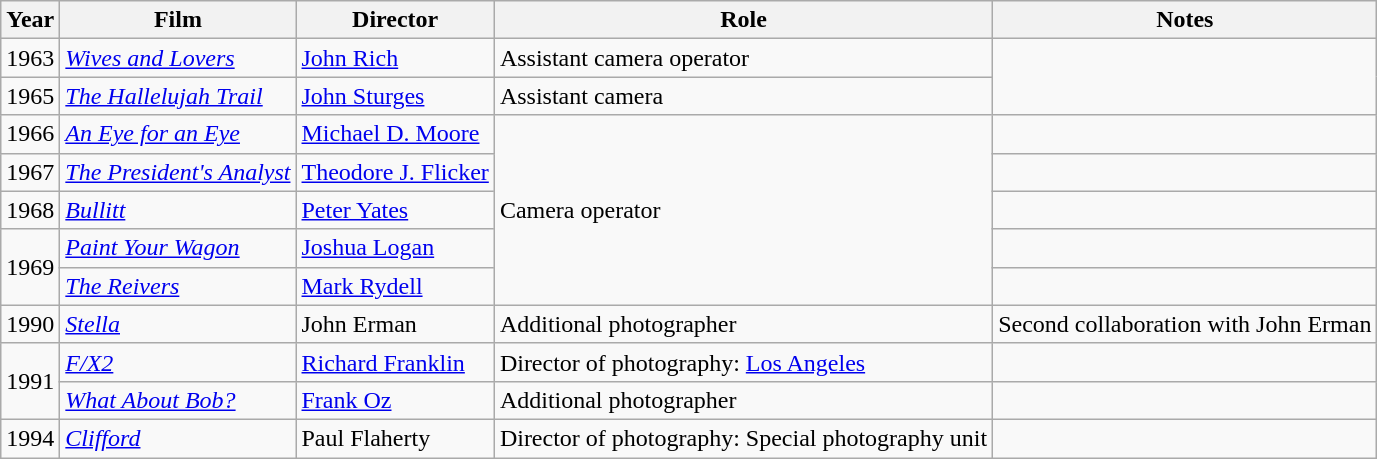<table class="wikitable">
<tr>
<th>Year</th>
<th>Film</th>
<th>Director</th>
<th>Role</th>
<th>Notes</th>
</tr>
<tr>
<td>1963</td>
<td><em><a href='#'>Wives and Lovers</a></em></td>
<td><a href='#'>John Rich</a></td>
<td>Assistant camera operator</td>
<td rowspan=2><small></small></td>
</tr>
<tr>
<td>1965</td>
<td><em><a href='#'>The Hallelujah Trail</a></em></td>
<td><a href='#'>John Sturges</a></td>
<td>Assistant camera</td>
</tr>
<tr>
<td>1966</td>
<td><em><a href='#'>An Eye for an Eye</a></em></td>
<td><a href='#'>Michael D. Moore</a></td>
<td rowspan=5>Camera operator</td>
<td></td>
</tr>
<tr>
<td>1967</td>
<td><em><a href='#'>The President's Analyst</a></em></td>
<td><a href='#'>Theodore J. Flicker</a></td>
<td></td>
</tr>
<tr>
<td>1968</td>
<td><em><a href='#'>Bullitt</a></em></td>
<td><a href='#'>Peter Yates</a></td>
<td><small></small></td>
</tr>
<tr>
<td rowspan=2>1969</td>
<td><em><a href='#'>Paint Your Wagon</a></em></td>
<td><a href='#'>Joshua Logan</a></td>
<td></td>
</tr>
<tr>
<td><em><a href='#'>The Reivers</a></em></td>
<td><a href='#'>Mark Rydell</a></td>
<td></td>
</tr>
<tr>
<td>1990</td>
<td><em><a href='#'>Stella</a></em></td>
<td>John Erman</td>
<td>Additional photographer</td>
<td>Second collaboration with John Erman</td>
</tr>
<tr>
<td rowspan=2>1991</td>
<td><em><a href='#'>F/X2</a></em></td>
<td><a href='#'>Richard Franklin</a></td>
<td>Director of photography: <a href='#'>Los Angeles</a></td>
<td></td>
</tr>
<tr>
<td><em><a href='#'>What About Bob?</a></em></td>
<td><a href='#'>Frank Oz</a></td>
<td>Additional photographer</td>
<td></td>
</tr>
<tr>
<td>1994</td>
<td><em><a href='#'>Clifford</a></em></td>
<td>Paul Flaherty</td>
<td>Director of photography: Special photography unit</td>
<td></td>
</tr>
</table>
